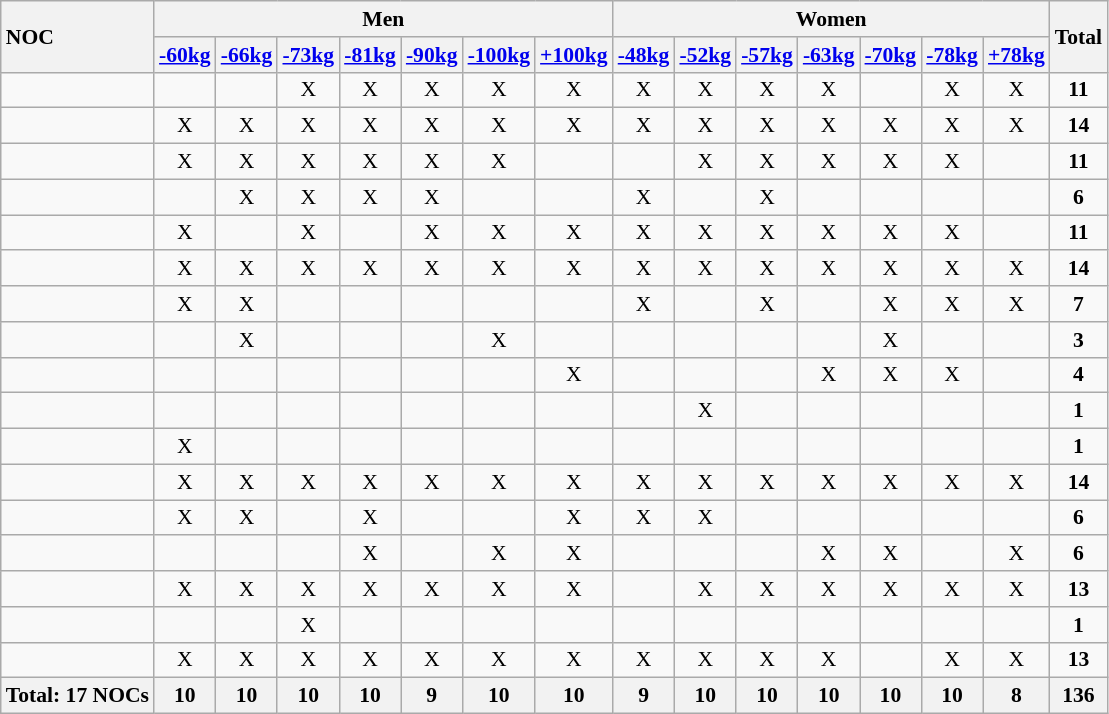<table class="wikitable" style="text-align:center; font-size:90%">
<tr>
<th rowspan="2" style="text-align:left;">NOC</th>
<th colspan="7">Men</th>
<th colspan="7">Women</th>
<th rowspan="2">Total</th>
</tr>
<tr>
<th><a href='#'>-60kg</a></th>
<th><a href='#'>-66kg</a></th>
<th><a href='#'>-73kg</a></th>
<th><a href='#'>-81kg</a></th>
<th><a href='#'>-90kg</a></th>
<th><a href='#'>-100kg</a></th>
<th><a href='#'>+100kg</a></th>
<th><a href='#'>-48kg</a></th>
<th><a href='#'>-52kg</a></th>
<th><a href='#'>-57kg</a></th>
<th><a href='#'>-63kg</a></th>
<th><a href='#'>-70kg</a></th>
<th><a href='#'>-78kg</a></th>
<th><a href='#'>+78kg</a></th>
</tr>
<tr>
<td style="text-align:left;"></td>
<td></td>
<td></td>
<td>X</td>
<td>X</td>
<td>X</td>
<td>X</td>
<td>X</td>
<td>X</td>
<td>X</td>
<td>X</td>
<td>X</td>
<td></td>
<td>X</td>
<td>X</td>
<td><strong>11</strong></td>
</tr>
<tr>
<td style="text-align:left;"></td>
<td>X</td>
<td>X</td>
<td>X</td>
<td>X</td>
<td>X</td>
<td>X</td>
<td>X</td>
<td>X</td>
<td>X</td>
<td>X</td>
<td>X</td>
<td>X</td>
<td>X</td>
<td>X</td>
<td><strong>14</strong></td>
</tr>
<tr>
<td style="text-align:left;"></td>
<td>X</td>
<td>X</td>
<td>X</td>
<td>X</td>
<td>X</td>
<td>X</td>
<td></td>
<td></td>
<td>X</td>
<td>X</td>
<td>X</td>
<td>X</td>
<td>X</td>
<td></td>
<td><strong>11</strong></td>
</tr>
<tr>
<td style="text-align:left;"></td>
<td></td>
<td>X</td>
<td>X</td>
<td>X</td>
<td>X</td>
<td></td>
<td></td>
<td>X</td>
<td></td>
<td>X</td>
<td></td>
<td></td>
<td></td>
<td></td>
<td><strong>6</strong></td>
</tr>
<tr>
<td style="text-align:left;"></td>
<td>X</td>
<td></td>
<td>X</td>
<td></td>
<td>X</td>
<td>X</td>
<td>X</td>
<td>X</td>
<td>X</td>
<td>X</td>
<td>X</td>
<td>X</td>
<td>X</td>
<td></td>
<td><strong>11</strong></td>
</tr>
<tr>
<td style="text-align:left;"></td>
<td>X</td>
<td>X</td>
<td>X</td>
<td>X</td>
<td>X</td>
<td>X</td>
<td>X</td>
<td>X</td>
<td>X</td>
<td>X</td>
<td>X</td>
<td>X</td>
<td>X</td>
<td>X</td>
<td><strong>14</strong></td>
</tr>
<tr>
<td style="text-align:left;"></td>
<td>X</td>
<td>X</td>
<td></td>
<td></td>
<td></td>
<td></td>
<td></td>
<td>X</td>
<td></td>
<td>X</td>
<td></td>
<td>X</td>
<td>X</td>
<td>X</td>
<td><strong>7</strong></td>
</tr>
<tr>
<td style="text-align:left;"></td>
<td></td>
<td>X</td>
<td></td>
<td></td>
<td></td>
<td>X</td>
<td></td>
<td></td>
<td></td>
<td></td>
<td></td>
<td>X</td>
<td></td>
<td></td>
<td><strong>3</strong></td>
</tr>
<tr>
<td style="text-align:left;"></td>
<td></td>
<td></td>
<td></td>
<td></td>
<td></td>
<td></td>
<td>X</td>
<td></td>
<td></td>
<td></td>
<td>X</td>
<td>X</td>
<td>X</td>
<td></td>
<td><strong>4</strong></td>
</tr>
<tr>
<td style="text-align:left;"></td>
<td></td>
<td></td>
<td></td>
<td></td>
<td></td>
<td></td>
<td></td>
<td></td>
<td>X</td>
<td></td>
<td></td>
<td></td>
<td></td>
<td></td>
<td><strong>1</strong></td>
</tr>
<tr>
<td style="text-align:left;"></td>
<td>X</td>
<td></td>
<td></td>
<td></td>
<td></td>
<td></td>
<td></td>
<td></td>
<td></td>
<td></td>
<td></td>
<td></td>
<td></td>
<td></td>
<td><strong>1</strong></td>
</tr>
<tr>
<td style="text-align:left;"></td>
<td>X</td>
<td>X</td>
<td>X</td>
<td>X</td>
<td>X</td>
<td>X</td>
<td>X</td>
<td>X</td>
<td>X</td>
<td>X</td>
<td>X</td>
<td>X</td>
<td>X</td>
<td>X</td>
<td><strong>14</strong></td>
</tr>
<tr>
<td style="text-align:left;"></td>
<td>X</td>
<td>X</td>
<td></td>
<td>X</td>
<td></td>
<td></td>
<td>X</td>
<td>X</td>
<td>X</td>
<td></td>
<td></td>
<td></td>
<td></td>
<td></td>
<td><strong>6</strong></td>
</tr>
<tr>
<td style="text-align:left;"></td>
<td></td>
<td></td>
<td></td>
<td>X</td>
<td></td>
<td>X</td>
<td>X</td>
<td></td>
<td></td>
<td></td>
<td>X</td>
<td>X</td>
<td></td>
<td>X</td>
<td><strong>6</strong></td>
</tr>
<tr>
<td style="text-align:left;"></td>
<td>X</td>
<td>X</td>
<td>X</td>
<td>X</td>
<td>X</td>
<td>X</td>
<td>X</td>
<td></td>
<td>X</td>
<td>X</td>
<td>X</td>
<td>X</td>
<td>X</td>
<td>X</td>
<td><strong>13</strong></td>
</tr>
<tr>
<td style="text-align:left;"></td>
<td></td>
<td></td>
<td>X</td>
<td></td>
<td></td>
<td></td>
<td></td>
<td></td>
<td></td>
<td></td>
<td></td>
<td></td>
<td></td>
<td></td>
<td><strong>1</strong></td>
</tr>
<tr>
<td style="text-align:left;"></td>
<td>X</td>
<td>X</td>
<td>X</td>
<td>X</td>
<td>X</td>
<td>X</td>
<td>X</td>
<td>X</td>
<td>X</td>
<td>X</td>
<td>X</td>
<td></td>
<td>X</td>
<td>X</td>
<td><strong>13</strong></td>
</tr>
<tr>
<th>Total: 17 NOCs</th>
<th>10</th>
<th>10</th>
<th>10</th>
<th>10</th>
<th>9</th>
<th>10</th>
<th>10</th>
<th>9</th>
<th>10</th>
<th>10</th>
<th>10</th>
<th>10</th>
<th>10</th>
<th>8</th>
<th>136</th>
</tr>
</table>
